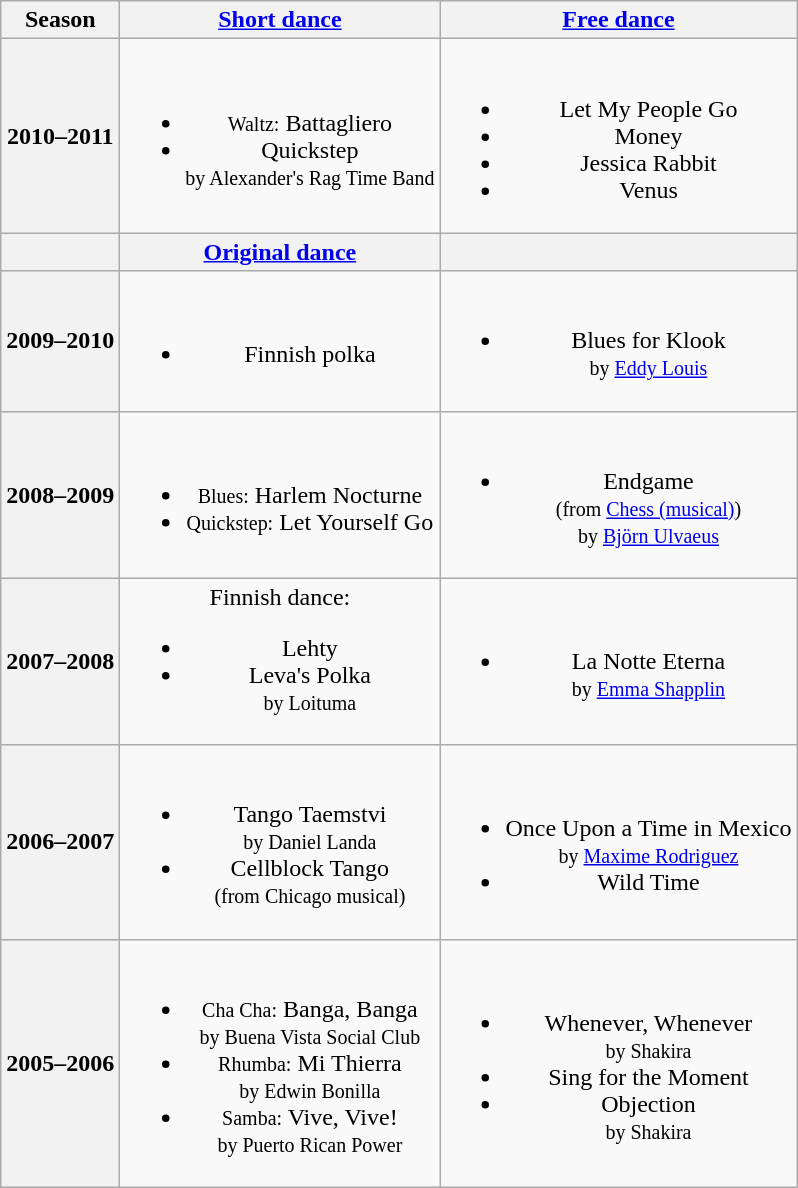<table class="wikitable" style="text-align:center">
<tr>
<th>Season</th>
<th><a href='#'>Short dance</a></th>
<th><a href='#'>Free dance</a></th>
</tr>
<tr>
<th>2010–2011 <br> </th>
<td><br><ul><li><small>Waltz:</small> Battagliero</li><li>Quickstep <br><small> by Alexander's Rag Time Band </small></li></ul></td>
<td><br><ul><li>Let My People Go</li><li>Money</li><li>Jessica Rabbit</li><li>Venus</li></ul></td>
</tr>
<tr>
<th></th>
<th><a href='#'>Original dance</a></th>
<th></th>
</tr>
<tr>
<th>2009–2010 <br> </th>
<td><br><ul><li>Finnish polka</li></ul></td>
<td><br><ul><li>Blues for Klook <br><small> by <a href='#'>Eddy Louis</a> </small></li></ul></td>
</tr>
<tr>
<th>2008–2009 <br> </th>
<td><br><ul><li><small>Blues:</small> Harlem Nocturne</li><li><small>Quickstep:</small> Let Yourself Go</li></ul></td>
<td><br><ul><li>Endgame <br><small> (from <a href='#'>Chess (musical)</a>) <br> by <a href='#'>Björn Ulvaeus</a> </small></li></ul></td>
</tr>
<tr>
<th>2007–2008 <br> </th>
<td>Finnish dance:<br><ul><li>Lehty</li><li>Leva's Polka <br><small> by Loituma </small></li></ul></td>
<td><br><ul><li>La Notte Eterna <br><small> by <a href='#'>Emma Shapplin</a> </small></li></ul></td>
</tr>
<tr>
<th>2006–2007 <br> </th>
<td><br><ul><li>Tango Taemstvi <br><small> by Daniel Landa </small></li><li>Cellblock Tango <br><small> (from Chicago musical) </small></li></ul></td>
<td><br><ul><li>Once Upon a Time in Mexico <br><small> by <a href='#'>Maxime Rodriguez</a> </small></li><li>Wild Time</li></ul></td>
</tr>
<tr>
<th>2005–2006 <br> </th>
<td><br><ul><li><small>Cha Cha:</small> Banga, Banga <br><small> by Buena Vista Social Club </small></li><li><small>Rhumba:</small> Mi Thierra <br><small> by Edwin Bonilla </small></li><li><small>Samba:</small> Vive, Vive! <br><small> by Puerto Rican Power </small></li></ul></td>
<td><br><ul><li>Whenever, Whenever <br><small> by Shakira </small></li><li>Sing for the Moment</li><li>Objection <br><small> by Shakira </small></li></ul></td>
</tr>
</table>
